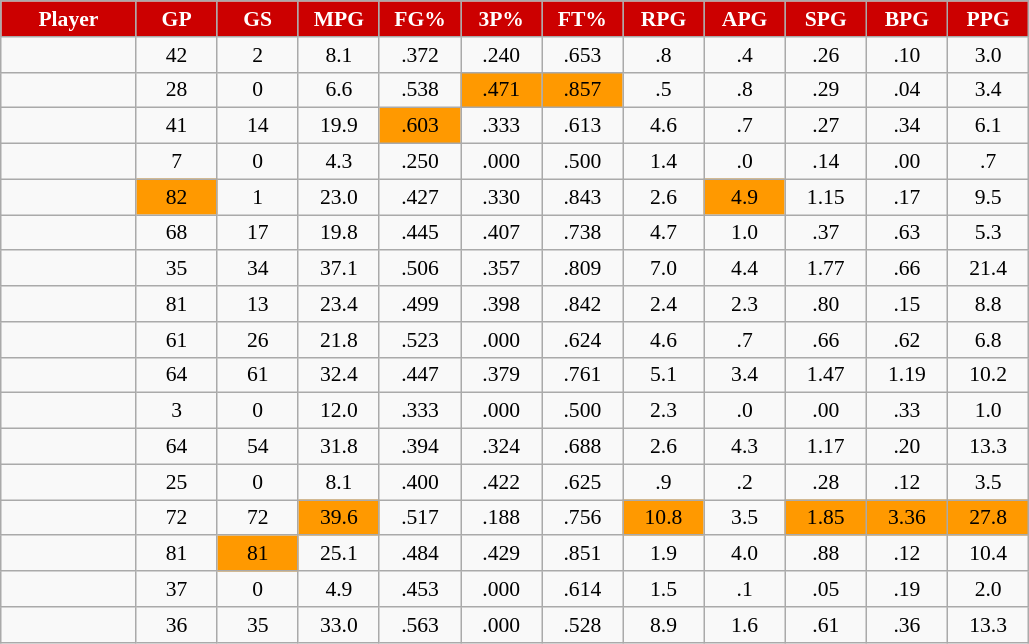<table class="wikitable sortable" style="font-size:90%; text-align:center; white-space:nowrap;">
<tr>
<th style="background:#cc0000;color:white;" width="10%">Player</th>
<th style="background:#cc0000;color:white;" width="6%">GP</th>
<th style="background:#cc0000;color:white;" width="6%">GS</th>
<th style="background:#cc0000;color:white;" width="6%">MPG</th>
<th style="background:#cc0000;color:white;" width="6%">FG%</th>
<th style="background:#cc0000;color:white;" width="6%">3P%</th>
<th style="background:#cc0000;color:white;" width="6%">FT%</th>
<th style="background:#cc0000;color:white;" width="6%">RPG</th>
<th style="background:#cc0000;color:white;" width="6%">APG</th>
<th style="background:#cc0000;color:white;" width="6%">SPG</th>
<th style="background:#cc0000;color:white;" width="6%">BPG</th>
<th style="background:#cc0000;color:white;" width="6%">PPG</th>
</tr>
<tr>
<td></td>
<td>42</td>
<td>2</td>
<td>8.1</td>
<td>.372</td>
<td>.240</td>
<td>.653</td>
<td>.8</td>
<td>.4</td>
<td>.26</td>
<td>.10</td>
<td>3.0</td>
</tr>
<tr>
<td></td>
<td>28</td>
<td>0</td>
<td>6.6</td>
<td>.538</td>
<td style="background:#ff9900;color:black;">.471</td>
<td style="background:#ff9900;color:black;">.857</td>
<td>.5</td>
<td>.8</td>
<td>.29</td>
<td>.04</td>
<td>3.4</td>
</tr>
<tr>
<td></td>
<td>41</td>
<td>14</td>
<td>19.9</td>
<td style="background:#ff9900;color:black;">.603</td>
<td>.333</td>
<td>.613</td>
<td>4.6</td>
<td>.7</td>
<td>.27</td>
<td>.34</td>
<td>6.1</td>
</tr>
<tr>
<td></td>
<td>7</td>
<td>0</td>
<td>4.3</td>
<td>.250</td>
<td>.000</td>
<td>.500</td>
<td>1.4</td>
<td>.0</td>
<td>.14</td>
<td>.00</td>
<td>.7</td>
</tr>
<tr>
<td></td>
<td style="background:#ff9900;color:black;">82</td>
<td>1</td>
<td>23.0</td>
<td>.427</td>
<td>.330</td>
<td>.843</td>
<td>2.6</td>
<td style="background:#ff9900;color:black;">4.9</td>
<td>1.15</td>
<td>.17</td>
<td>9.5</td>
</tr>
<tr>
<td></td>
<td>68</td>
<td>17</td>
<td>19.8</td>
<td>.445</td>
<td>.407</td>
<td>.738</td>
<td>4.7</td>
<td>1.0</td>
<td>.37</td>
<td>.63</td>
<td>5.3</td>
</tr>
<tr>
<td></td>
<td>35</td>
<td>34</td>
<td>37.1</td>
<td>.506</td>
<td>.357</td>
<td>.809</td>
<td>7.0</td>
<td>4.4</td>
<td>1.77</td>
<td>.66</td>
<td>21.4</td>
</tr>
<tr>
<td></td>
<td>81</td>
<td>13</td>
<td>23.4</td>
<td>.499</td>
<td>.398</td>
<td>.842</td>
<td>2.4</td>
<td>2.3</td>
<td>.80</td>
<td>.15</td>
<td>8.8</td>
</tr>
<tr>
<td></td>
<td>61</td>
<td>26</td>
<td>21.8</td>
<td>.523</td>
<td>.000</td>
<td>.624</td>
<td>4.6</td>
<td>.7</td>
<td>.66</td>
<td>.62</td>
<td>6.8</td>
</tr>
<tr>
<td></td>
<td>64</td>
<td>61</td>
<td>32.4</td>
<td>.447</td>
<td>.379</td>
<td>.761</td>
<td>5.1</td>
<td>3.4</td>
<td>1.47</td>
<td>1.19</td>
<td>10.2</td>
</tr>
<tr>
<td></td>
<td>3</td>
<td>0</td>
<td>12.0</td>
<td>.333</td>
<td>.000</td>
<td>.500</td>
<td>2.3</td>
<td>.0</td>
<td>.00</td>
<td>.33</td>
<td>1.0</td>
</tr>
<tr>
<td></td>
<td>64</td>
<td>54</td>
<td>31.8</td>
<td>.394</td>
<td>.324</td>
<td>.688</td>
<td>2.6</td>
<td>4.3</td>
<td>1.17</td>
<td>.20</td>
<td>13.3</td>
</tr>
<tr>
<td></td>
<td>25</td>
<td>0</td>
<td>8.1</td>
<td>.400</td>
<td>.422</td>
<td>.625</td>
<td>.9</td>
<td>.2</td>
<td>.28</td>
<td>.12</td>
<td>3.5</td>
</tr>
<tr>
<td></td>
<td>72</td>
<td>72</td>
<td style="background:#ff9900;color:black;">39.6</td>
<td>.517</td>
<td>.188</td>
<td>.756</td>
<td style="background:#ff9900;color:black;">10.8</td>
<td>3.5</td>
<td style="background:#ff9900;color:black;">1.85</td>
<td style="background:#ff9900;color:black;">3.36</td>
<td style="background:#ff9900;color:black;">27.8</td>
</tr>
<tr>
<td></td>
<td>81</td>
<td style="background:#ff9900;color:black;">81</td>
<td>25.1</td>
<td>.484</td>
<td>.429</td>
<td>.851</td>
<td>1.9</td>
<td>4.0</td>
<td>.88</td>
<td>.12</td>
<td>10.4</td>
</tr>
<tr>
<td></td>
<td>37</td>
<td>0</td>
<td>4.9</td>
<td>.453</td>
<td>.000</td>
<td>.614</td>
<td>1.5</td>
<td>.1</td>
<td>.05</td>
<td>.19</td>
<td>2.0</td>
</tr>
<tr>
<td></td>
<td>36</td>
<td>35</td>
<td>33.0</td>
<td>.563</td>
<td>.000</td>
<td>.528</td>
<td>8.9</td>
<td>1.6</td>
<td>.61</td>
<td>.36</td>
<td>13.3</td>
</tr>
</table>
